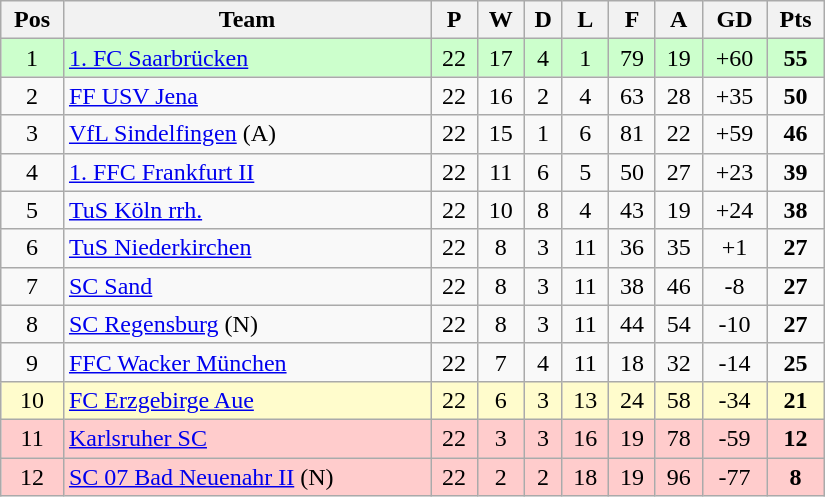<table class="wikitable sortable" style="text-align: center;" width="550px">
<tr>
<th align="center">Pos</th>
<th align="center">Team</th>
<th align="center">P</th>
<th align="center">W</th>
<th align="center">D</th>
<th align="center">L</th>
<th align="center">F</th>
<th align="center">A</th>
<th align="center">GD</th>
<th align="center">Pts</th>
</tr>
<tr bgcolor="#ccffcc">
<td>1</td>
<td align="left"><a href='#'>1. FC Saarbrücken</a></td>
<td>22</td>
<td>17</td>
<td>4</td>
<td>1</td>
<td>79</td>
<td>19</td>
<td>+60</td>
<td><strong>55</strong></td>
</tr>
<tr>
<td>2</td>
<td align="left"><a href='#'>FF USV Jena</a></td>
<td>22</td>
<td>16</td>
<td>2</td>
<td>4</td>
<td>63</td>
<td>28</td>
<td>+35</td>
<td><strong>50</strong></td>
</tr>
<tr>
<td>3</td>
<td align="left"><a href='#'>VfL Sindelfingen</a> (A)</td>
<td>22</td>
<td>15</td>
<td>1</td>
<td>6</td>
<td>81</td>
<td>22</td>
<td>+59</td>
<td><strong>46</strong></td>
</tr>
<tr>
<td>4</td>
<td align="left"><a href='#'>1. FFC Frankfurt II</a></td>
<td>22</td>
<td>11</td>
<td>6</td>
<td>5</td>
<td>50</td>
<td>27</td>
<td>+23</td>
<td><strong>39</strong></td>
</tr>
<tr>
<td>5</td>
<td align="left"><a href='#'>TuS Köln rrh.</a></td>
<td>22</td>
<td>10</td>
<td>8</td>
<td>4</td>
<td>43</td>
<td>19</td>
<td>+24</td>
<td><strong>38</strong></td>
</tr>
<tr>
<td>6</td>
<td align="left"><a href='#'>TuS Niederkirchen</a></td>
<td>22</td>
<td>8</td>
<td>3</td>
<td>11</td>
<td>36</td>
<td>35</td>
<td>+1</td>
<td><strong>27</strong></td>
</tr>
<tr>
<td>7</td>
<td align="left"><a href='#'>SC Sand</a></td>
<td>22</td>
<td>8</td>
<td>3</td>
<td>11</td>
<td>38</td>
<td>46</td>
<td>-8</td>
<td><strong>27</strong></td>
</tr>
<tr>
<td>8</td>
<td align="left"><a href='#'>SC Regensburg</a> (N)</td>
<td>22</td>
<td>8</td>
<td>3</td>
<td>11</td>
<td>44</td>
<td>54</td>
<td>-10</td>
<td><strong>27</strong></td>
</tr>
<tr>
<td>9</td>
<td align="left"><a href='#'>FFC Wacker München</a></td>
<td>22</td>
<td>7</td>
<td>4</td>
<td>11</td>
<td>18</td>
<td>32</td>
<td>-14</td>
<td><strong>25</strong></td>
</tr>
<tr bgcolor="#FFFCCC">
<td>10</td>
<td align="left"><a href='#'>FC Erzgebirge Aue</a></td>
<td>22</td>
<td>6</td>
<td>3</td>
<td>13</td>
<td>24</td>
<td>58</td>
<td>-34</td>
<td><strong>21</strong></td>
</tr>
<tr bgcolor="#FFCCCC">
<td>11</td>
<td align="left"><a href='#'>Karlsruher SC</a></td>
<td>22</td>
<td>3</td>
<td>3</td>
<td>16</td>
<td>19</td>
<td>78</td>
<td>-59</td>
<td><strong>12</strong></td>
</tr>
<tr bgcolor="#FFCCCC">
<td>12</td>
<td align="left"><a href='#'>SC 07 Bad Neuenahr II</a> (N)</td>
<td>22</td>
<td>2</td>
<td>2</td>
<td>18</td>
<td>19</td>
<td>96</td>
<td>-77</td>
<td><strong>8</strong></td>
</tr>
</table>
